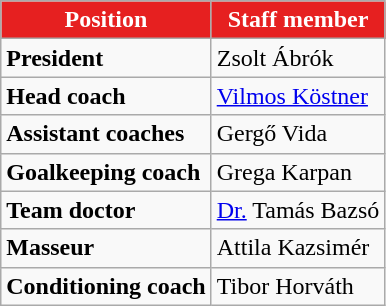<table class="wikitable">
<tr>
<th style="color:white; background:#E62020">Position</th>
<th style="color:white; background:#E62020">Staff member</th>
</tr>
<tr>
<td><strong>President</strong></td>
<td> Zsolt Ábrók</td>
</tr>
<tr>
<td><strong>Head coach</strong></td>
<td> <a href='#'>Vilmos Köstner</a></td>
</tr>
<tr>
<td><strong>Assistant coaches</strong></td>
<td> Gergő Vida</td>
</tr>
<tr>
<td><strong>Goalkeeping coach</strong></td>
<td> Grega Karpan</td>
</tr>
<tr>
<td><strong>Team doctor</strong></td>
<td> <a href='#'>Dr.</a> Tamás Bazsó</td>
</tr>
<tr>
<td><strong>Masseur</strong></td>
<td> Attila Kazsimér</td>
</tr>
<tr>
<td><strong>Conditioning coach</strong></td>
<td> Tibor Horváth</td>
</tr>
</table>
